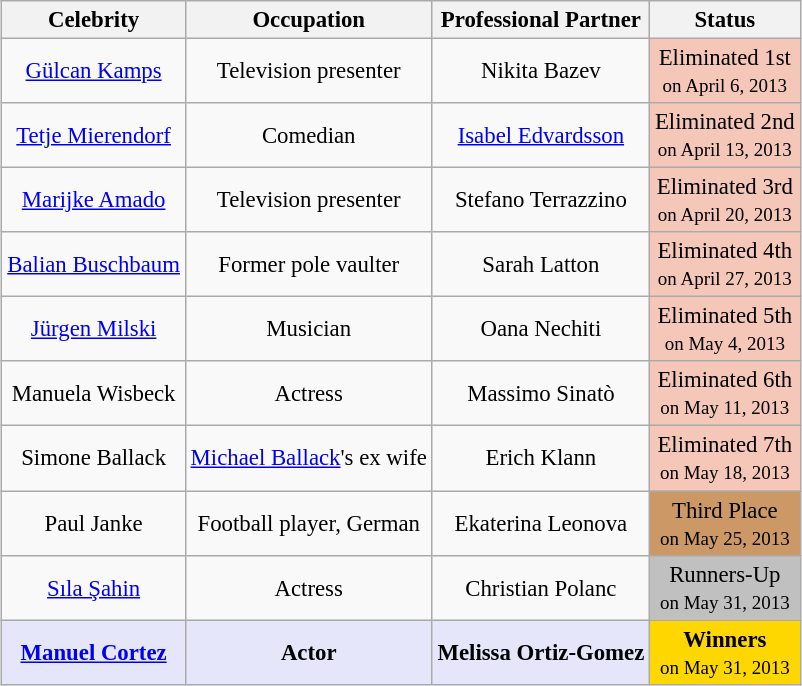<table class="wikitable" style="text-align: center; white-space:nowrap; margin:auto; font-size:95%;">
<tr>
<th>Celebrity</th>
<th>Occupation</th>
<th>Professional Partner</th>
<th>Status</th>
</tr>
<tr>
<td><a href='#'>Gülcan Kamps</a></td>
<td>Television presenter</td>
<td>Nikita Bazev</td>
<td style="background:#f4c7b8;">Eliminated 1st<br><small>on April 6, 2013</small></td>
</tr>
<tr>
<td><a href='#'>Tetje Mierendorf</a></td>
<td>Comedian</td>
<td><a href='#'>Isabel Edvardsson</a></td>
<td style="background:#f4c7b8;">Eliminated 2nd<br><small>on April 13, 2013</small></td>
</tr>
<tr>
<td><a href='#'>Marijke Amado</a></td>
<td>Television presenter</td>
<td>Stefano Terrazzino</td>
<td style="background:#f4c7b8;">Eliminated 3rd<br><small>on April 20, 2013</small></td>
</tr>
<tr>
<td><a href='#'>Balian Buschbaum</a></td>
<td>Former pole vaulter</td>
<td>Sarah Latton</td>
<td style="background:#f4c7b8;">Eliminated 4th<br><small>on April 27, 2013</small></td>
</tr>
<tr>
<td><a href='#'>Jürgen Milski</a></td>
<td>Musician</td>
<td>Oana Nechiti</td>
<td style="background:#f4c7b8;">Eliminated 5th<br><small>on May 4, 2013</small></td>
</tr>
<tr>
<td>Manuela Wisbeck</td>
<td>Actress</td>
<td>Massimo Sinatò</td>
<td style="background:#f4c7b8;">Eliminated 6th<br><small>on May 11, 2013</small></td>
</tr>
<tr>
<td>Simone Ballack</td>
<td><a href='#'>Michael Ballack</a>'s ex wife</td>
<td>Erich Klann</td>
<td style="background:#f4c7b8;">Eliminated 7th<br><small>on May 18, 2013</small></td>
</tr>
<tr>
<td>Paul Janke</td>
<td>Football player, German </td>
<td>Ekaterina Leonova</td>
<td style="background:#cc9966;">Third Place<br><small>on May 25, 2013</small></td>
</tr>
<tr>
<td><a href='#'>Sıla Şahin</a></td>
<td>Actress</td>
<td>Christian Polanc</td>
<td bgcolor=silver>Runners-Up <br><small> on May 31, 2013 </small></td>
</tr>
<tr>
<td bgcolor="lavender"><strong><a href='#'>Manuel Cortez</a></strong></td>
<td bgcolor="lavender"><strong>Actor</strong></td>
<td bgcolor="lavender"><strong>Melissa Ortiz-Gomez</strong></td>
<td style="background:gold;"><strong>Winners</strong><br><small>on May 31, 2013</small></td>
</tr>
</table>
